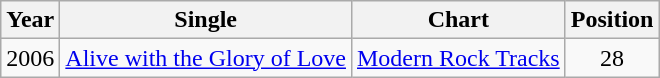<table class="wikitable">
<tr>
<th>Year</th>
<th>Single</th>
<th>Chart</th>
<th>Position</th>
</tr>
<tr>
<td>2006</td>
<td><a href='#'>Alive with the Glory of Love</a></td>
<td><a href='#'>Modern Rock Tracks</a></td>
<td align="center">28</td>
</tr>
</table>
